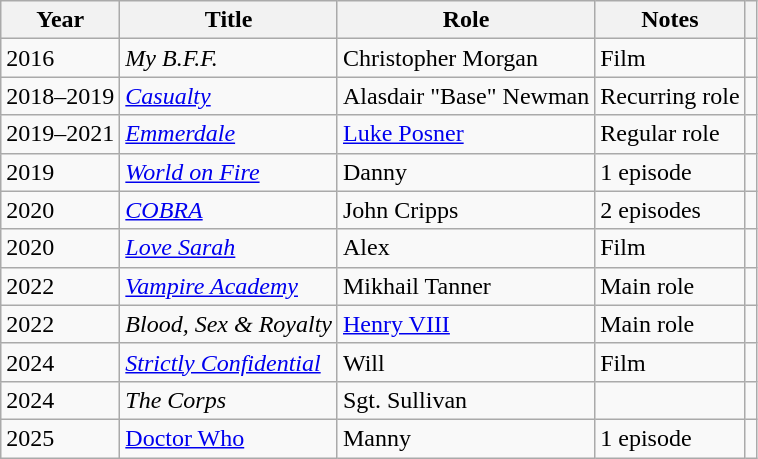<table class="wikitable plainrowheaders sortable">
<tr>
<th>Year</th>
<th>Title</th>
<th>Role</th>
<th>Notes</th>
<th></th>
</tr>
<tr>
<td>2016</td>
<td><em>My B.F.F.</em></td>
<td>Christopher Morgan</td>
<td>Film</td>
<td align="center"></td>
</tr>
<tr>
<td>2018–2019</td>
<td><em><a href='#'>Casualty</a></em></td>
<td>Alasdair "Base" Newman</td>
<td>Recurring role</td>
<td align="center"></td>
</tr>
<tr>
<td>2019–2021</td>
<td><em><a href='#'>Emmerdale</a></em></td>
<td><a href='#'>Luke Posner</a></td>
<td>Regular role</td>
<td align="center"></td>
</tr>
<tr>
<td>2019</td>
<td><em><a href='#'>World on Fire</a></em></td>
<td>Danny</td>
<td>1 episode</td>
<td align="center"></td>
</tr>
<tr>
<td>2020</td>
<td><em><a href='#'>COBRA</a></em></td>
<td>John Cripps</td>
<td>2 episodes</td>
<td align="center"></td>
</tr>
<tr>
<td>2020</td>
<td><em><a href='#'>Love Sarah</a></em></td>
<td>Alex</td>
<td>Film</td>
<td align="center"></td>
</tr>
<tr>
<td>2022</td>
<td><em><a href='#'>Vampire Academy</a></em></td>
<td>Mikhail Tanner</td>
<td>Main role</td>
<td align="center"></td>
</tr>
<tr>
<td>2022</td>
<td><em>Blood, Sex & Royalty</em></td>
<td><a href='#'>Henry VIII</a></td>
<td>Main role</td>
<td align="center"></td>
</tr>
<tr>
<td>2024</td>
<td><em><a href='#'>Strictly Confidential</a></em></td>
<td>Will</td>
<td>Film</td>
<td align="center"></td>
</tr>
<tr>
<td>2024</td>
<td><em>The Corps</em></td>
<td>Sgt. Sullivan</td>
<td></td>
<td align="center"></td>
</tr>
<tr>
<td>2025</td>
<td><a href='#'>Doctor Who</a></td>
<td>Manny</td>
<td>1 episode</td>
<td align="center"></td>
</tr>
</table>
